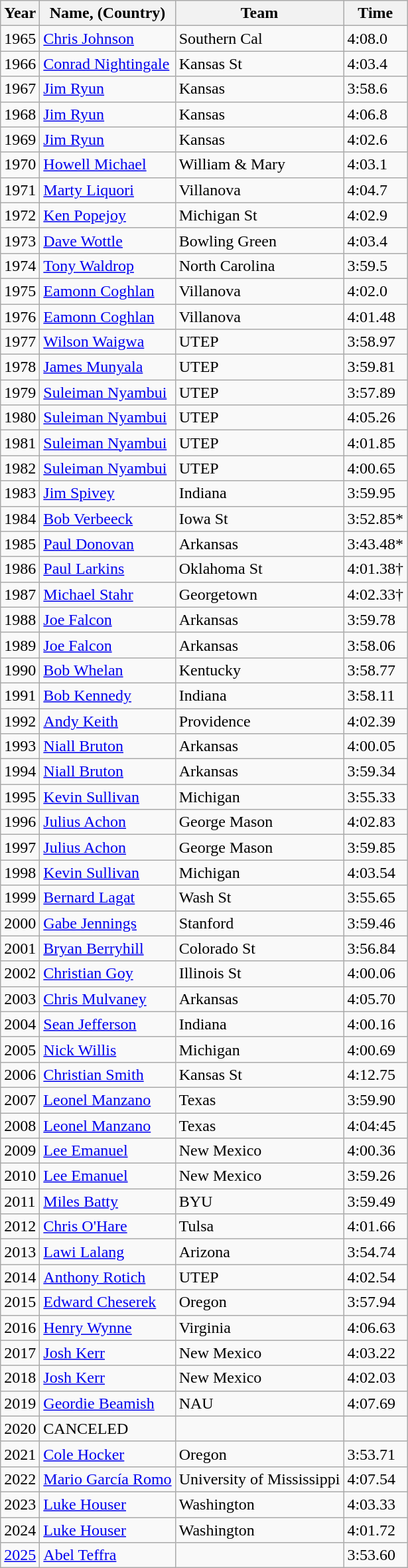<table class="wikitable sortable">
<tr>
<th>Year</th>
<th>Name, (Country)</th>
<th>Team</th>
<th>Time</th>
</tr>
<tr>
<td>1965</td>
<td><a href='#'>Chris Johnson</a></td>
<td>Southern Cal</td>
<td>4:08.0</td>
</tr>
<tr>
<td>1966</td>
<td><a href='#'>Conrad Nightingale</a></td>
<td>Kansas St</td>
<td>4:03.4</td>
</tr>
<tr>
<td>1967</td>
<td><a href='#'>Jim Ryun</a></td>
<td>Kansas</td>
<td>3:58.6</td>
</tr>
<tr>
<td>1968</td>
<td><a href='#'>Jim Ryun</a></td>
<td>Kansas</td>
<td>4:06.8</td>
</tr>
<tr>
<td>1969</td>
<td><a href='#'>Jim Ryun</a></td>
<td>Kansas</td>
<td>4:02.6</td>
</tr>
<tr>
<td>1970</td>
<td><a href='#'>Howell Michael</a></td>
<td>William & Mary</td>
<td>4:03.1</td>
</tr>
<tr>
<td>1971</td>
<td><a href='#'>Marty Liquori</a></td>
<td>Villanova</td>
<td>4:04.7</td>
</tr>
<tr>
<td>1972</td>
<td><a href='#'>Ken Popejoy</a></td>
<td>Michigan St</td>
<td>4:02.9</td>
</tr>
<tr>
<td>1973</td>
<td><a href='#'>Dave Wottle</a></td>
<td>Bowling Green</td>
<td>4:03.4</td>
</tr>
<tr>
<td>1974</td>
<td><a href='#'>Tony Waldrop</a></td>
<td>North Carolina</td>
<td>3:59.5</td>
</tr>
<tr>
<td>1975</td>
<td><a href='#'>Eamonn Coghlan</a> </td>
<td>Villanova</td>
<td>4:02.0</td>
</tr>
<tr>
<td>1976</td>
<td><a href='#'>Eamonn Coghlan</a> </td>
<td>Villanova</td>
<td>4:01.48</td>
</tr>
<tr>
<td>1977</td>
<td><a href='#'>Wilson Waigwa</a> </td>
<td>UTEP</td>
<td>3:58.97</td>
</tr>
<tr>
<td>1978</td>
<td><a href='#'>James Munyala</a> </td>
<td>UTEP</td>
<td>3:59.81</td>
</tr>
<tr>
<td>1979</td>
<td><a href='#'>Suleiman Nyambui</a> </td>
<td>UTEP</td>
<td>3:57.89</td>
</tr>
<tr>
<td>1980</td>
<td><a href='#'>Suleiman Nyambui</a> </td>
<td>UTEP</td>
<td>4:05.26</td>
</tr>
<tr>
<td>1981</td>
<td><a href='#'>Suleiman Nyambui</a> </td>
<td>UTEP</td>
<td>4:01.85</td>
</tr>
<tr>
<td>1982</td>
<td><a href='#'>Suleiman Nyambui</a> </td>
<td>UTEP</td>
<td>4:00.65</td>
</tr>
<tr>
<td>1983</td>
<td><a href='#'>Jim Spivey</a></td>
<td>Indiana</td>
<td>3:59.95</td>
</tr>
<tr>
<td>1984</td>
<td><a href='#'>Bob Verbeeck</a> </td>
<td>Iowa St</td>
<td>3:52.85*</td>
</tr>
<tr>
<td>1985</td>
<td><a href='#'>Paul Donovan</a> </td>
<td>Arkansas</td>
<td>3:43.48*</td>
</tr>
<tr>
<td>1986</td>
<td><a href='#'>Paul Larkins</a> </td>
<td>Oklahoma St</td>
<td>4:01.38†</td>
</tr>
<tr>
<td>1987</td>
<td><a href='#'>Michael Stahr</a></td>
<td>Georgetown</td>
<td>4:02.33†</td>
</tr>
<tr>
<td>1988</td>
<td><a href='#'>Joe Falcon</a></td>
<td>Arkansas</td>
<td>3:59.78</td>
</tr>
<tr>
<td>1989</td>
<td><a href='#'>Joe Falcon</a></td>
<td>Arkansas</td>
<td>3:58.06</td>
</tr>
<tr>
<td>1990</td>
<td><a href='#'>Bob Whelan</a></td>
<td>Kentucky</td>
<td>3:58.77</td>
</tr>
<tr>
<td>1991</td>
<td><a href='#'>Bob Kennedy</a></td>
<td>Indiana</td>
<td>3:58.11</td>
</tr>
<tr>
<td>1992</td>
<td><a href='#'>Andy Keith</a> </td>
<td>Providence</td>
<td>4:02.39</td>
</tr>
<tr>
<td>1993</td>
<td><a href='#'>Niall Bruton</a> </td>
<td>Arkansas</td>
<td>4:00.05</td>
</tr>
<tr>
<td>1994</td>
<td><a href='#'>Niall Bruton</a> </td>
<td>Arkansas</td>
<td>3:59.34</td>
</tr>
<tr>
<td>1995</td>
<td><a href='#'>Kevin Sullivan</a> </td>
<td>Michigan</td>
<td>3:55.33</td>
</tr>
<tr>
<td>1996</td>
<td><a href='#'>Julius Achon</a> </td>
<td>George Mason</td>
<td>4:02.83</td>
</tr>
<tr>
<td>1997</td>
<td><a href='#'>Julius Achon</a> </td>
<td>George Mason</td>
<td>3:59.85</td>
</tr>
<tr>
<td>1998</td>
<td><a href='#'>Kevin Sullivan</a> </td>
<td>Michigan</td>
<td>4:03.54</td>
</tr>
<tr>
<td>1999</td>
<td><a href='#'>Bernard Lagat</a> </td>
<td>Wash St</td>
<td>3:55.65</td>
</tr>
<tr>
<td>2000</td>
<td><a href='#'>Gabe Jennings</a></td>
<td>Stanford</td>
<td>3:59.46</td>
</tr>
<tr>
<td>2001</td>
<td><a href='#'>Bryan Berryhill</a></td>
<td>Colorado St</td>
<td>3:56.84</td>
</tr>
<tr>
<td>2002</td>
<td><a href='#'>Christian Goy</a> </td>
<td>Illinois St</td>
<td>4:00.06</td>
</tr>
<tr>
<td>2003</td>
<td><a href='#'>Chris Mulvaney</a> </td>
<td>Arkansas</td>
<td>4:05.70</td>
</tr>
<tr>
<td>2004</td>
<td><a href='#'>Sean Jefferson</a></td>
<td>Indiana</td>
<td>4:00.16</td>
</tr>
<tr>
<td>2005</td>
<td><a href='#'>Nick Willis</a> </td>
<td>Michigan</td>
<td>4:00.69</td>
</tr>
<tr>
<td>2006</td>
<td><a href='#'>Christian Smith</a></td>
<td>Kansas St</td>
<td>4:12.75</td>
</tr>
<tr>
<td>2007</td>
<td><a href='#'>Leonel Manzano</a></td>
<td>Texas</td>
<td>3:59.90</td>
</tr>
<tr>
<td>2008</td>
<td><a href='#'>Leonel Manzano</a></td>
<td>Texas</td>
<td>4:04:45</td>
</tr>
<tr>
<td>2009</td>
<td><a href='#'>Lee Emanuel</a></td>
<td>New Mexico</td>
<td>4:00.36</td>
</tr>
<tr>
<td>2010</td>
<td><a href='#'>Lee Emanuel</a></td>
<td>New Mexico</td>
<td>3:59.26</td>
</tr>
<tr>
<td>2011</td>
<td><a href='#'>Miles Batty</a></td>
<td>BYU</td>
<td>3:59.49</td>
</tr>
<tr>
<td>2012</td>
<td><a href='#'>Chris O'Hare</a></td>
<td>Tulsa</td>
<td>4:01.66</td>
</tr>
<tr>
<td>2013</td>
<td><a href='#'>Lawi Lalang</a></td>
<td>Arizona</td>
<td>3:54.74</td>
</tr>
<tr>
<td>2014</td>
<td><a href='#'>Anthony Rotich</a></td>
<td>UTEP</td>
<td>4:02.54</td>
</tr>
<tr>
<td>2015</td>
<td><a href='#'>Edward Cheserek</a></td>
<td>Oregon</td>
<td>3:57.94</td>
</tr>
<tr>
<td>2016</td>
<td><a href='#'>Henry Wynne</a></td>
<td>Virginia</td>
<td>4:06.63</td>
</tr>
<tr>
<td>2017</td>
<td><a href='#'>Josh Kerr</a></td>
<td>New Mexico</td>
<td>4:03.22</td>
</tr>
<tr>
<td>2018</td>
<td><a href='#'>Josh Kerr</a></td>
<td>New Mexico</td>
<td>4:02.03</td>
</tr>
<tr>
<td>2019</td>
<td><a href='#'>Geordie Beamish</a></td>
<td>NAU</td>
<td>4:07.69</td>
</tr>
<tr>
<td>2020</td>
<td>CANCELED</td>
<td></td>
<td></td>
</tr>
<tr>
<td>2021</td>
<td><a href='#'>Cole Hocker</a></td>
<td>Oregon</td>
<td>3:53.71 </td>
</tr>
<tr>
<td>2022</td>
<td><a href='#'>Mario García Romo</a></td>
<td>University of Mississippi</td>
<td>4:07.54</td>
</tr>
<tr>
<td>2023</td>
<td><a href='#'>Luke Houser</a></td>
<td>Washington</td>
<td>4:03.33</td>
</tr>
<tr>
<td>2024</td>
<td><a href='#'>Luke Houser</a></td>
<td>Washington</td>
<td>4:01.72</td>
</tr>
<tr>
<td><a href='#'>2025</a></td>
<td><a href='#'>Abel Teffra</a></td>
<td></td>
<td>3:53.60</td>
</tr>
</table>
